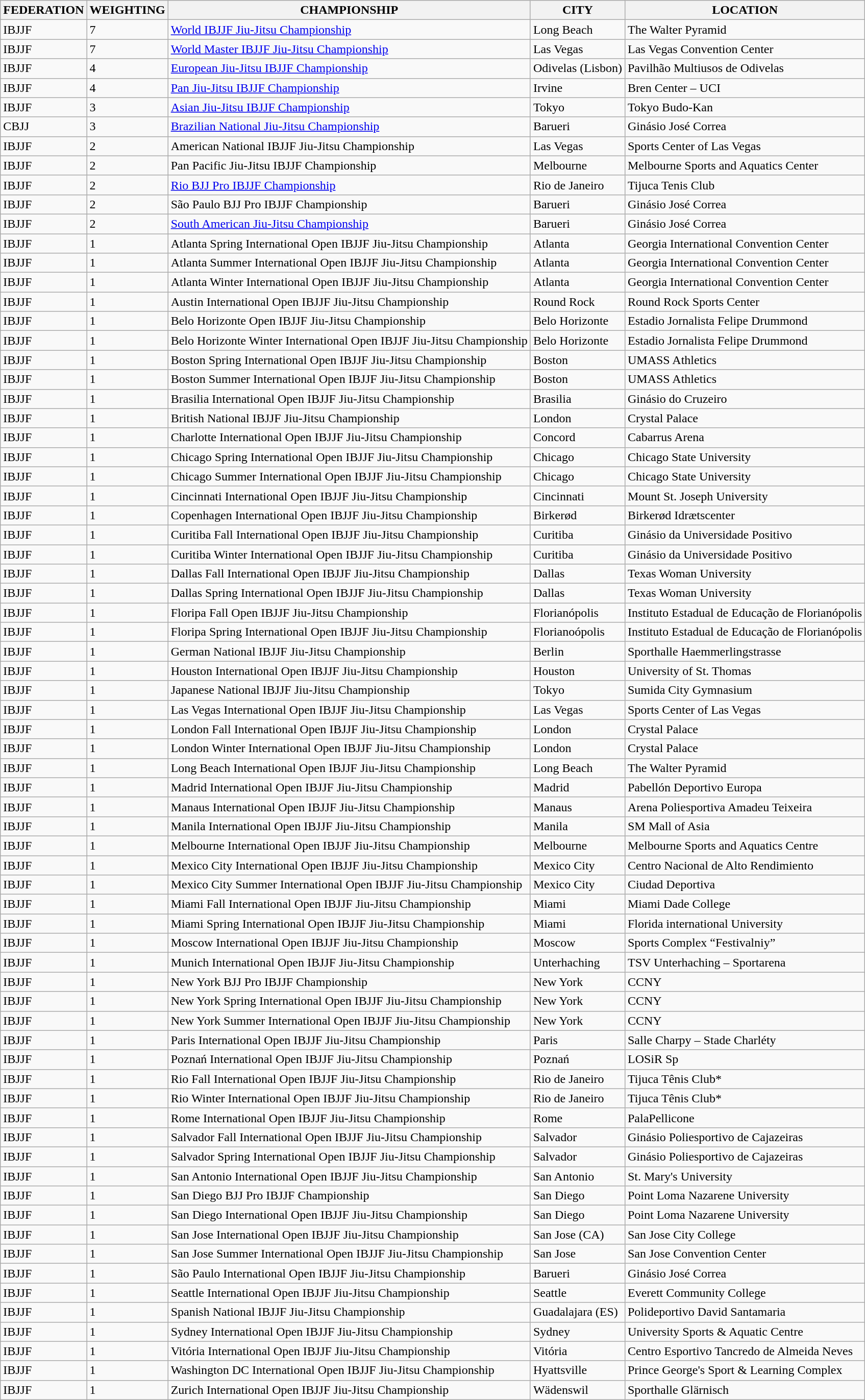<table class="wikitable sortable">
<tr>
<th>FEDERATION</th>
<th>WEIGHTING</th>
<th>CHAMPIONSHIP</th>
<th>CITY</th>
<th>LOCATION</th>
</tr>
<tr>
<td>IBJJF</td>
<td>7</td>
<td><a href='#'>World IBJJF Jiu-Jitsu Championship</a></td>
<td>Long Beach</td>
<td>The Walter Pyramid</td>
</tr>
<tr>
<td>IBJJF</td>
<td>7</td>
<td><a href='#'>World Master IBJJF Jiu-Jitsu Championship</a></td>
<td>Las Vegas</td>
<td>Las Vegas Convention Center</td>
</tr>
<tr>
<td>IBJJF</td>
<td>4</td>
<td><a href='#'>European Jiu-Jitsu IBJJF Championship</a></td>
<td>Odivelas (Lisbon)</td>
<td>Pavilhão Multiusos de Odivelas</td>
</tr>
<tr>
<td>IBJJF</td>
<td>4</td>
<td><a href='#'>Pan Jiu-Jitsu IBJJF Championship</a></td>
<td>Irvine</td>
<td>Bren Center – UCI</td>
</tr>
<tr>
<td>IBJJF</td>
<td>3</td>
<td><a href='#'>Asian Jiu-Jitsu IBJJF Championship</a></td>
<td>Tokyo</td>
<td>Tokyo Budo-Kan</td>
</tr>
<tr>
<td>CBJJ</td>
<td>3</td>
<td><a href='#'>Brazilian National Jiu-Jitsu Championship</a></td>
<td>Barueri</td>
<td>Ginásio José Correa</td>
</tr>
<tr>
<td>IBJJF</td>
<td>2</td>
<td>American National IBJJF Jiu-Jitsu Championship</td>
<td>Las Vegas</td>
<td>Sports Center of Las Vegas</td>
</tr>
<tr>
<td>IBJJF</td>
<td>2</td>
<td>Pan Pacific Jiu-Jitsu IBJJF Championship</td>
<td>Melbourne</td>
<td>Melbourne Sports and Aquatics Center</td>
</tr>
<tr>
<td>IBJJF</td>
<td>2</td>
<td><a href='#'>Rio BJJ Pro IBJJF Championship</a></td>
<td>Rio de Janeiro</td>
<td>Tijuca Tenis Club</td>
</tr>
<tr>
<td>IBJJF</td>
<td>2</td>
<td>São Paulo BJJ Pro IBJJF Championship</td>
<td>Barueri</td>
<td>Ginásio José Correa</td>
</tr>
<tr>
<td>IBJJF</td>
<td>2</td>
<td><a href='#'>South American Jiu-Jitsu Championship</a></td>
<td>Barueri</td>
<td>Ginásio José Correa</td>
</tr>
<tr>
<td>IBJJF</td>
<td>1</td>
<td>Atlanta Spring International Open IBJJF Jiu-Jitsu Championship</td>
<td>Atlanta</td>
<td>Georgia International Convention Center</td>
</tr>
<tr>
<td>IBJJF</td>
<td>1</td>
<td>Atlanta Summer International Open IBJJF Jiu-Jitsu Championship</td>
<td>Atlanta</td>
<td>Georgia International Convention Center</td>
</tr>
<tr>
<td>IBJJF</td>
<td>1</td>
<td>Atlanta Winter International Open IBJJF Jiu-Jitsu Championship</td>
<td>Atlanta</td>
<td>Georgia International Convention Center</td>
</tr>
<tr>
<td>IBJJF</td>
<td>1</td>
<td>Austin International Open IBJJF Jiu-Jitsu Championship</td>
<td>Round Rock</td>
<td>Round Rock Sports Center</td>
</tr>
<tr>
<td>IBJJF</td>
<td>1</td>
<td>Belo Horizonte Open IBJJF Jiu-Jitsu Championship</td>
<td>Belo Horizonte</td>
<td>Estadio Jornalista Felipe Drummond</td>
</tr>
<tr>
<td>IBJJF</td>
<td>1</td>
<td>Belo Horizonte Winter International Open IBJJF Jiu-Jitsu Championship</td>
<td>Belo Horizonte</td>
<td>Estadio Jornalista Felipe Drummond</td>
</tr>
<tr>
<td>IBJJF</td>
<td>1</td>
<td>Boston Spring International Open IBJJF Jiu-Jitsu Championship</td>
<td>Boston</td>
<td>UMASS Athletics</td>
</tr>
<tr>
<td>IBJJF</td>
<td>1</td>
<td>Boston Summer International Open IBJJF Jiu-Jitsu Championship</td>
<td>Boston</td>
<td>UMASS Athletics</td>
</tr>
<tr>
<td>IBJJF</td>
<td>1</td>
<td>Brasilia International Open IBJJF Jiu-Jitsu Championship</td>
<td>Brasilia</td>
<td>Ginásio do Cruzeiro</td>
</tr>
<tr>
<td>IBJJF</td>
<td>1</td>
<td>British National IBJJF Jiu-Jitsu Championship</td>
<td>London</td>
<td>Crystal Palace</td>
</tr>
<tr>
<td>IBJJF</td>
<td>1</td>
<td>Charlotte International Open IBJJF Jiu-Jitsu Championship</td>
<td>Concord</td>
<td>Cabarrus Arena</td>
</tr>
<tr>
<td>IBJJF</td>
<td>1</td>
<td>Chicago Spring International Open IBJJF Jiu-Jitsu Championship</td>
<td>Chicago</td>
<td>Chicago State University</td>
</tr>
<tr>
<td>IBJJF</td>
<td>1</td>
<td>Chicago Summer International Open IBJJF Jiu-Jitsu Championship</td>
<td>Chicago</td>
<td>Chicago State University</td>
</tr>
<tr>
<td>IBJJF</td>
<td>1</td>
<td>Cincinnati International Open IBJJF Jiu-Jitsu Championship</td>
<td>Cincinnati</td>
<td>Mount St. Joseph University</td>
</tr>
<tr>
<td>IBJJF</td>
<td>1</td>
<td>Copenhagen International Open IBJJF Jiu-Jitsu Championship</td>
<td>Birkerød</td>
<td>Birkerød Idrætscenter</td>
</tr>
<tr>
<td>IBJJF</td>
<td>1</td>
<td>Curitiba Fall International Open IBJJF Jiu-Jitsu Championship</td>
<td>Curitiba</td>
<td>Ginásio da Universidade Positivo</td>
</tr>
<tr>
<td>IBJJF</td>
<td>1</td>
<td>Curitiba Winter International Open IBJJF Jiu-Jitsu Championship</td>
<td>Curitiba</td>
<td>Ginásio da Universidade Positivo</td>
</tr>
<tr>
<td>IBJJF</td>
<td>1</td>
<td>Dallas Fall International Open IBJJF Jiu-Jitsu Championship</td>
<td>Dallas</td>
<td>Texas Woman University</td>
</tr>
<tr>
<td>IBJJF</td>
<td>1</td>
<td>Dallas Spring International Open IBJJF Jiu-Jitsu Championship</td>
<td>Dallas</td>
<td>Texas Woman University</td>
</tr>
<tr>
<td>IBJJF</td>
<td>1</td>
<td>Floripa Fall Open IBJJF Jiu-Jitsu Championship</td>
<td>Florianópolis</td>
<td>Instituto Estadual de Educação de Florianópolis</td>
</tr>
<tr>
<td>IBJJF</td>
<td>1</td>
<td>Floripa Spring International Open IBJJF Jiu-Jitsu Championship</td>
<td>Florianoópolis</td>
<td>Instituto Estadual de Educação de Florianópolis</td>
</tr>
<tr>
<td>IBJJF</td>
<td>1</td>
<td>German National IBJJF Jiu-Jitsu Championship</td>
<td>Berlin</td>
<td>Sporthalle Haemmerlingstrasse</td>
</tr>
<tr>
<td>IBJJF</td>
<td>1</td>
<td>Houston International Open IBJJF Jiu-Jitsu Championship</td>
<td>Houston</td>
<td>University of St. Thomas</td>
</tr>
<tr>
<td>IBJJF</td>
<td>1</td>
<td>Japanese National IBJJF Jiu-Jitsu Championship</td>
<td>Tokyo</td>
<td>Sumida City Gymnasium</td>
</tr>
<tr>
<td>IBJJF</td>
<td>1</td>
<td>Las Vegas International Open IBJJF Jiu-Jitsu Championship</td>
<td>Las Vegas</td>
<td>Sports Center of Las Vegas</td>
</tr>
<tr>
<td>IBJJF</td>
<td>1</td>
<td>London Fall International Open IBJJF Jiu-Jitsu Championship</td>
<td>London</td>
<td>Crystal Palace</td>
</tr>
<tr>
<td>IBJJF</td>
<td>1</td>
<td>London Winter International Open IBJJF Jiu-Jitsu Championship</td>
<td>London</td>
<td>Crystal Palace</td>
</tr>
<tr>
<td>IBJJF</td>
<td>1</td>
<td>Long Beach International Open IBJJF Jiu-Jitsu Championship</td>
<td>Long Beach</td>
<td>The Walter Pyramid</td>
</tr>
<tr>
<td>IBJJF</td>
<td>1</td>
<td>Madrid International Open IBJJF Jiu-Jitsu Championship</td>
<td>Madrid</td>
<td>Pabellón Deportivo Europa</td>
</tr>
<tr>
<td>IBJJF</td>
<td>1</td>
<td>Manaus International Open IBJJF Jiu-Jitsu Championship</td>
<td>Manaus</td>
<td>Arena Poliesportiva Amadeu Teixeira</td>
</tr>
<tr>
<td>IBJJF</td>
<td>1</td>
<td>Manila International Open IBJJF Jiu-Jitsu Championship</td>
<td>Manila</td>
<td>SM Mall of Asia</td>
</tr>
<tr>
<td>IBJJF</td>
<td>1</td>
<td>Melbourne International Open IBJJF Jiu-Jitsu Championship</td>
<td>Melbourne</td>
<td>Melbourne Sports and Aquatics Centre</td>
</tr>
<tr>
<td>IBJJF</td>
<td>1</td>
<td>Mexico City International Open IBJJF Jiu-Jitsu Championship</td>
<td>Mexico City</td>
<td>Centro Nacional de Alto Rendimiento</td>
</tr>
<tr>
<td>IBJJF</td>
<td>1</td>
<td>Mexico City Summer International Open IBJJF Jiu-Jitsu Championship</td>
<td>Mexico City</td>
<td>Ciudad Deportiva</td>
</tr>
<tr>
<td>IBJJF</td>
<td>1</td>
<td>Miami Fall International Open IBJJF Jiu-Jitsu Championship</td>
<td>Miami</td>
<td>Miami Dade College</td>
</tr>
<tr>
<td>IBJJF</td>
<td>1</td>
<td>Miami Spring International Open IBJJF Jiu-Jitsu Championship</td>
<td>Miami</td>
<td>Florida international University</td>
</tr>
<tr>
<td>IBJJF</td>
<td>1</td>
<td>Moscow International Open IBJJF Jiu-Jitsu Championship</td>
<td>Moscow</td>
<td>Sports Complex “Festivalniy”</td>
</tr>
<tr>
<td>IBJJF</td>
<td>1</td>
<td>Munich International Open IBJJF Jiu-Jitsu Championship</td>
<td>Unterhaching</td>
<td>TSV Unterhaching – Sportarena</td>
</tr>
<tr>
<td>IBJJF</td>
<td>1</td>
<td>New York BJJ Pro IBJJF Championship</td>
<td>New York</td>
<td>CCNY</td>
</tr>
<tr>
<td>IBJJF</td>
<td>1</td>
<td>New York Spring International Open IBJJF Jiu-Jitsu Championship</td>
<td>New York</td>
<td>CCNY</td>
</tr>
<tr>
<td>IBJJF</td>
<td>1</td>
<td>New York Summer International Open IBJJF Jiu-Jitsu Championship</td>
<td>New York</td>
<td>CCNY</td>
</tr>
<tr>
<td>IBJJF</td>
<td>1</td>
<td>Paris International Open IBJJF Jiu-Jitsu Championship</td>
<td>Paris</td>
<td>Salle Charpy – Stade Charléty</td>
</tr>
<tr>
<td>IBJJF</td>
<td>1</td>
<td>Poznań International Open IBJJF Jiu-Jitsu Championship</td>
<td>Poznań</td>
<td>LOSiR Sp</td>
</tr>
<tr>
<td>IBJJF</td>
<td>1</td>
<td>Rio Fall International Open IBJJF Jiu-Jitsu Championship</td>
<td>Rio de Janeiro</td>
<td>Tijuca Tênis Club*</td>
</tr>
<tr>
<td>IBJJF</td>
<td>1</td>
<td>Rio Winter International Open IBJJF Jiu-Jitsu Championship</td>
<td>Rio de Janeiro</td>
<td>Tijuca Tênis Club*</td>
</tr>
<tr>
<td>IBJJF</td>
<td>1</td>
<td>Rome International Open IBJJF Jiu-Jitsu Championship</td>
<td>Rome</td>
<td>PalaPellicone</td>
</tr>
<tr>
<td>IBJJF</td>
<td>1</td>
<td>Salvador Fall International Open IBJJF Jiu-Jitsu Championship</td>
<td>Salvador</td>
<td>Ginásio Poliesportivo de Cajazeiras</td>
</tr>
<tr>
<td>IBJJF</td>
<td>1</td>
<td>Salvador Spring International Open IBJJF Jiu-Jitsu Championship</td>
<td>Salvador</td>
<td>Ginásio Poliesportivo de Cajazeiras</td>
</tr>
<tr>
<td>IBJJF</td>
<td>1</td>
<td>San Antonio International Open IBJJF Jiu-Jitsu Championship</td>
<td>San Antonio</td>
<td>St. Mary's University</td>
</tr>
<tr>
<td>IBJJF</td>
<td>1</td>
<td>San Diego BJJ Pro IBJJF Championship</td>
<td>San Diego</td>
<td>Point Loma Nazarene University</td>
</tr>
<tr>
<td>IBJJF</td>
<td>1</td>
<td>San Diego International Open IBJJF Jiu-Jitsu Championship</td>
<td>San Diego</td>
<td>Point Loma Nazarene University</td>
</tr>
<tr>
<td>IBJJF</td>
<td>1</td>
<td>San Jose International Open IBJJF Jiu-Jitsu Championship</td>
<td>San Jose (CA)</td>
<td>San Jose City College</td>
</tr>
<tr>
<td>IBJJF</td>
<td>1</td>
<td>San Jose Summer International Open IBJJF Jiu-Jitsu Championship</td>
<td>San Jose</td>
<td>San Jose Convention Center</td>
</tr>
<tr>
<td>IBJJF</td>
<td>1</td>
<td>São Paulo International Open IBJJF Jiu-Jitsu Championship</td>
<td>Barueri</td>
<td>Ginásio José Correa</td>
</tr>
<tr>
<td>IBJJF</td>
<td>1</td>
<td>Seattle International Open IBJJF Jiu-Jitsu Championship</td>
<td>Seattle</td>
<td>Everett Community College</td>
</tr>
<tr>
<td>IBJJF</td>
<td>1</td>
<td>Spanish National IBJJF Jiu-Jitsu Championship</td>
<td>Guadalajara (ES)</td>
<td>Polideportivo David Santamaria</td>
</tr>
<tr>
<td>IBJJF</td>
<td>1</td>
<td>Sydney International Open IBJJF Jiu-Jitsu Championship</td>
<td>Sydney</td>
<td>University Sports & Aquatic Centre</td>
</tr>
<tr>
<td>IBJJF</td>
<td>1</td>
<td>Vitória International Open IBJJF Jiu-Jitsu Championship</td>
<td>Vitória</td>
<td>Centro Esportivo Tancredo de Almeida Neves</td>
</tr>
<tr>
<td>IBJJF</td>
<td>1</td>
<td>Washington DC International Open IBJJF Jiu-Jitsu Championship</td>
<td>Hyattsville</td>
<td>Prince George's Sport & Learning Complex</td>
</tr>
<tr>
<td>IBJJF</td>
<td>1</td>
<td>Zurich International Open IBJJF Jiu-Jitsu Championship</td>
<td>Wädenswil</td>
<td>Sporthalle Glärnisch</td>
</tr>
</table>
